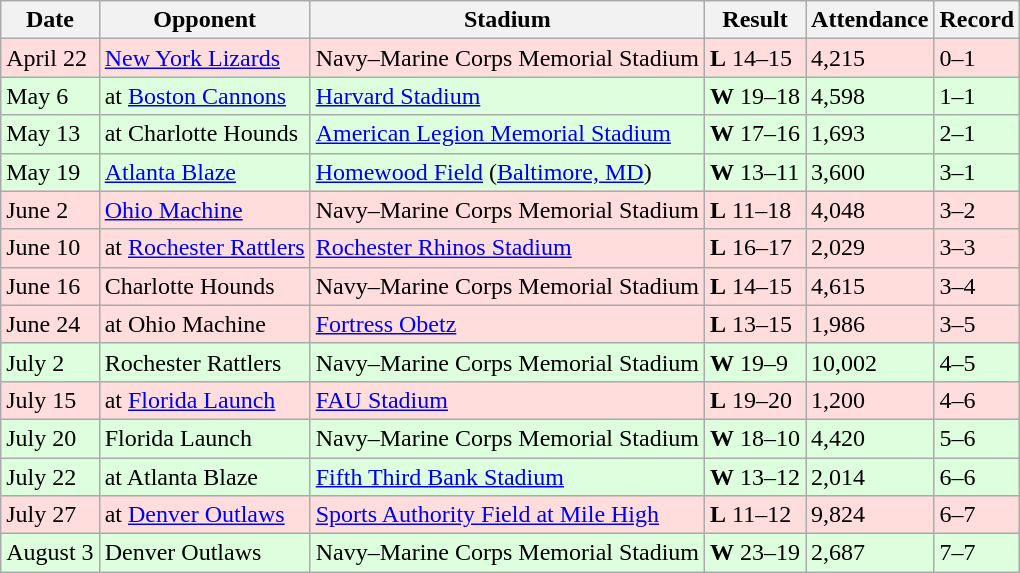<table class="wikitable">
<tr>
<th>Date</th>
<th>Opponent</th>
<th>Stadium</th>
<th>Result</th>
<th>Attendance</th>
<th>Record</th>
</tr>
<tr bgcolor="FFDDDD">
<td>April 22</td>
<td><a href='#'>New York Lizards</a></td>
<td>Navy–Marine Corps Memorial Stadium</td>
<td><strong>L</strong> 14–15 </td>
<td>4,215</td>
<td>0–1</td>
</tr>
<tr bgcolor="DDFFDD">
<td>May 6</td>
<td>at <a href='#'>Boston Cannons</a></td>
<td><a href='#'>Harvard Stadium</a></td>
<td><strong>W</strong> 19–18</td>
<td>4,598</td>
<td>1–1</td>
</tr>
<tr bgcolor="DDFFDD">
<td>May 13</td>
<td>at Charlotte Hounds</td>
<td><a href='#'>American Legion Memorial Stadium</a></td>
<td><strong>W</strong> 17–16</td>
<td>1,693</td>
<td>2–1</td>
</tr>
<tr bgcolor="DDFFDD">
<td>May 19</td>
<td><a href='#'>Atlanta Blaze</a></td>
<td><a href='#'>Homewood Field</a> (<a href='#'>Baltimore, MD</a>)</td>
<td><strong>W</strong> 13–11</td>
<td>3,600</td>
<td>3–1</td>
</tr>
<tr bgcolor="FFDDDD">
<td>June 2</td>
<td><a href='#'>Ohio Machine</a></td>
<td>Navy–Marine Corps Memorial Stadium</td>
<td><strong>L</strong> 11–18</td>
<td>4,048</td>
<td>3–2</td>
</tr>
<tr bgcolor=FFDDDD>
<td>June 10</td>
<td>at <a href='#'>Rochester Rattlers</a></td>
<td><a href='#'>Rochester Rhinos Stadium</a></td>
<td><strong>L</strong> 16–17 </td>
<td>2,029</td>
<td>3–3</td>
</tr>
<tr bgcolor=FFDDDD>
<td>June 16</td>
<td>Charlotte Hounds</td>
<td>Navy–Marine Corps Memorial Stadium</td>
<td><strong>L</strong> 14–15</td>
<td>4,615</td>
<td>3–4</td>
</tr>
<tr bgcolor="FFDDDD">
<td>June 24</td>
<td>at Ohio Machine</td>
<td><a href='#'>Fortress Obetz</a></td>
<td><strong>L</strong> 13–15</td>
<td>1,986</td>
<td>3–5</td>
</tr>
<tr bgcolor="DDFFDD">
<td>July 2</td>
<td>Rochester Rattlers</td>
<td>Navy–Marine Corps Memorial Stadium</td>
<td><strong>W</strong> 19–9</td>
<td>10,002</td>
<td>4–5</td>
</tr>
<tr bgcolor="FFDDDD">
<td>July 15</td>
<td>at <a href='#'>Florida Launch</a></td>
<td><a href='#'>FAU Stadium</a></td>
<td><strong>L</strong> 19–20</td>
<td>1,200</td>
<td>4–6</td>
</tr>
<tr bgcolor="DDFFDD">
<td>July 20</td>
<td>Florida Launch</td>
<td>Navy–Marine Corps Memorial Stadium</td>
<td><strong>W</strong> 18–10</td>
<td>4,420</td>
<td>5–6</td>
</tr>
<tr bgcolor="DDFFDD">
<td>July 22</td>
<td>at Atlanta Blaze</td>
<td><a href='#'>Fifth Third Bank Stadium</a></td>
<td><strong>W</strong> 13–12</td>
<td>2,014</td>
<td>6–6</td>
</tr>
<tr bgcolor="FFDDDD">
<td>July 27</td>
<td>at <a href='#'>Denver Outlaws</a></td>
<td><a href='#'>Sports Authority Field at Mile High</a></td>
<td><strong>L</strong> 11–12 </td>
<td>9,824</td>
<td>6–7</td>
</tr>
<tr bgcolor="DDFFDD">
<td>August 3</td>
<td>Denver Outlaws</td>
<td>Navy–Marine Corps Memorial Stadium</td>
<td><strong>W</strong> 23–19</td>
<td>2,687</td>
<td>7–7</td>
</tr>
</table>
